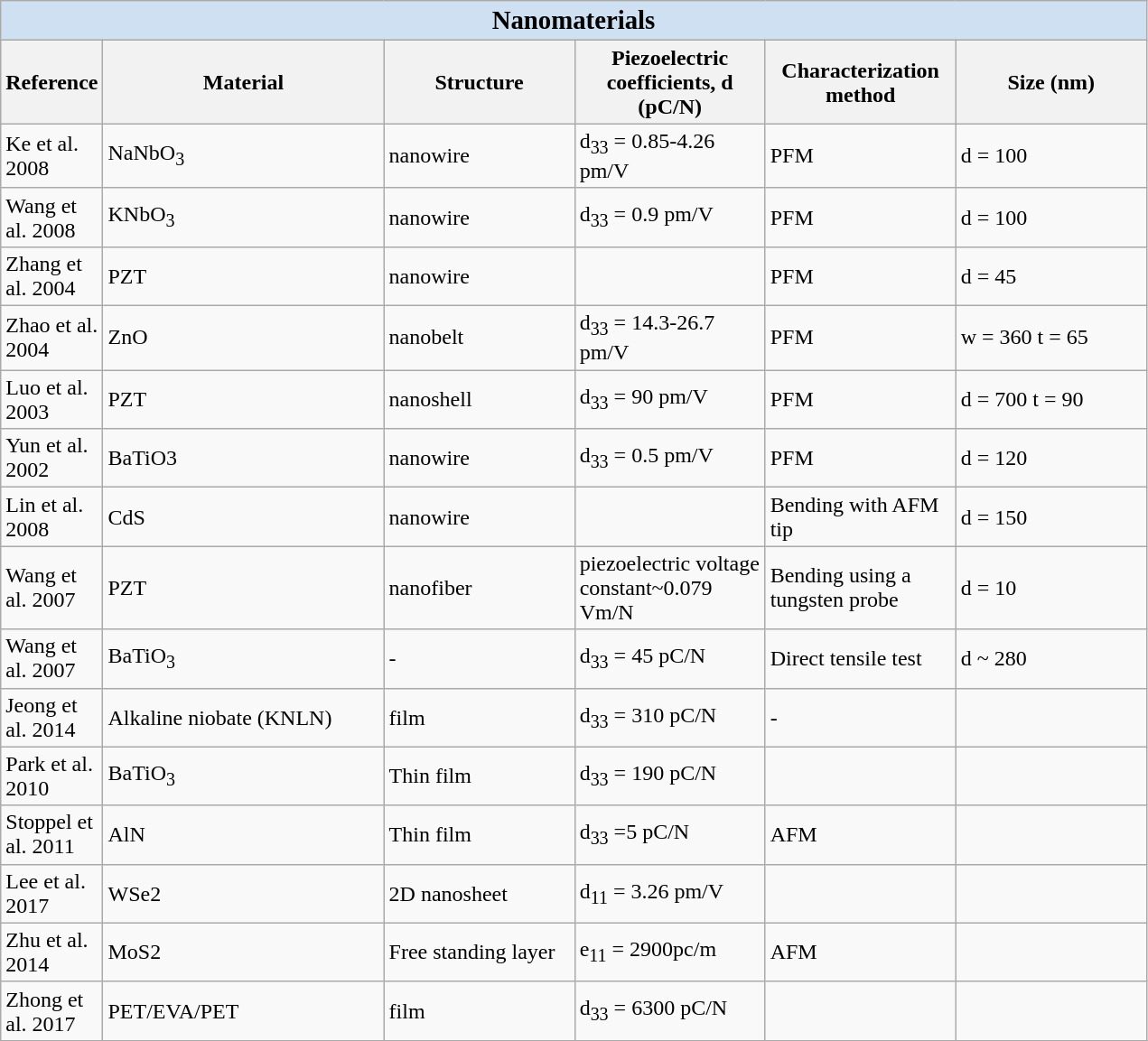<table class="wikitable sortable mw-collapsible">
<tr>
<th colspan="6" style="background: #CEE0F2;"><strong><big>Nanomaterials</big></strong></th>
</tr>
<tr>
<th style="width: 50pt;">Reference</th>
<th style="width: 150pt;">Material</th>
<th style="width: 100pt;">Structure</th>
<th style="width: 100pt;">Piezoelectric coefficients, d (pC/N)</th>
<th style="width: 100pt;">Characterization method</th>
<th style="width: 100pt;">Size (nm)</th>
</tr>
<tr>
<td>Ke et al. 2008</td>
<td>NaNbO<sub>3</sub></td>
<td>nanowire</td>
<td>d<sub>33</sub> = 0.85-4.26 pm/V</td>
<td>PFM</td>
<td>d = 100</td>
</tr>
<tr>
<td>Wang et al. 2008</td>
<td>KNbO<sub>3</sub></td>
<td>nanowire</td>
<td>d<sub>33</sub> = 0.9 pm/V</td>
<td>PFM</td>
<td>d = 100</td>
</tr>
<tr>
<td>Zhang et al. 2004</td>
<td>PZT</td>
<td>nanowire</td>
<td></td>
<td>PFM</td>
<td>d = 45</td>
</tr>
<tr>
<td>Zhao et al. 2004</td>
<td>ZnO</td>
<td>nanobelt</td>
<td>d<sub>33</sub> = 14.3-26.7 pm/V</td>
<td>PFM</td>
<td>w = 360 t = 65</td>
</tr>
<tr>
<td>Luo et al. 2003</td>
<td>PZT</td>
<td>nanoshell</td>
<td>d<sub>33</sub> = 90 pm/V</td>
<td>PFM</td>
<td>d = 700 t = 90</td>
</tr>
<tr>
<td>Yun et al. 2002</td>
<td>BaTiO3</td>
<td>nanowire</td>
<td>d<sub>33</sub> = 0.5 pm/V</td>
<td>PFM</td>
<td>d = 120</td>
</tr>
<tr>
<td>Lin et al. 2008</td>
<td>CdS</td>
<td>nanowire</td>
<td></td>
<td>Bending with AFM tip</td>
<td>d = 150</td>
</tr>
<tr>
<td>Wang et al. 2007</td>
<td>PZT</td>
<td>nanofiber</td>
<td>piezoelectric voltage constant~0.079 Vm/N</td>
<td>Bending using a tungsten probe</td>
<td>d = 10</td>
</tr>
<tr>
<td>Wang et al. 2007</td>
<td>BaTiO<sub>3</sub></td>
<td>-</td>
<td>d<sub>33</sub> = 45 pC/N</td>
<td>Direct tensile test</td>
<td>d ~ 280</td>
</tr>
<tr>
<td>Jeong et al. 2014</td>
<td>Alkaline  niobate (KNLN)</td>
<td>film</td>
<td>d<sub>33</sub> = 310 pC/N</td>
<td>-</td>
<td></td>
</tr>
<tr>
<td>Park et al. 2010</td>
<td>BaTiO<sub>3</sub></td>
<td>Thin film</td>
<td>d<sub>33</sub> = 190 pC/N</td>
<td></td>
<td></td>
</tr>
<tr>
<td>Stoppel et al. 2011</td>
<td>AlN</td>
<td>Thin film</td>
<td>d<sub>33</sub> =5 pC/N</td>
<td>AFM</td>
<td></td>
</tr>
<tr>
<td>Lee et al. 2017</td>
<td>WSe2</td>
<td>2D nanosheet</td>
<td>d<sub>11</sub> = 3.26 pm/V</td>
<td></td>
<td></td>
</tr>
<tr>
<td>Zhu et al. 2014</td>
<td>MoS2</td>
<td>Free standing layer</td>
<td>e<sub>11</sub> = 2900pc/m</td>
<td>AFM</td>
<td></td>
</tr>
<tr>
<td>Zhong et al. 2017</td>
<td>PET/EVA/PET</td>
<td>film</td>
<td>d<sub>33</sub> = 6300 pC/N</td>
<td></td>
<td></td>
</tr>
<tr>
</tr>
</table>
